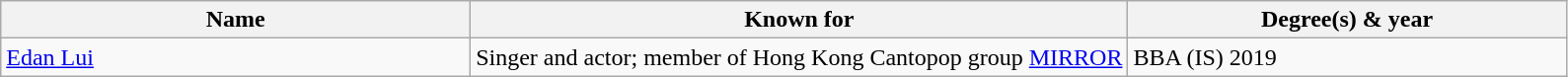<table class="wikitable">
<tr>
<th bgcolor="#e5e5e5" width="30%">Name</th>
<th bgcolor="#e5e5e5" width="42%">Known for</th>
<th bgcolor="#e5e5e5" width="28%">Degree(s) & year</th>
</tr>
<tr>
<td><a href='#'>Edan Lui</a></td>
<td>Singer and actor; member of Hong Kong Cantopop group <a href='#'>MIRROR</a></td>
<td>BBA (IS) 2019</td>
</tr>
</table>
